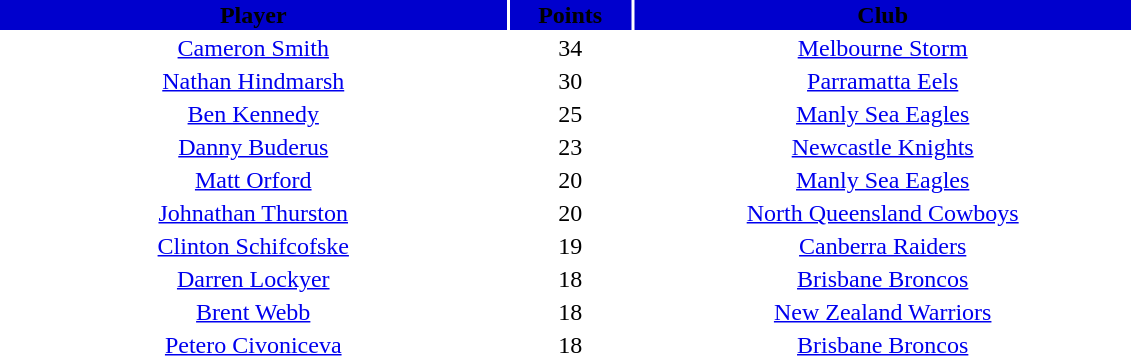<table width=60%>
<tr bgcolor=#0000CD>
<th width=45%>Player</th>
<th !width=10%>Points</th>
<th !width=45%>Club</th>
</tr>
<tr bgcolor=#FFFFFF>
<td align=center><a href='#'>Cameron Smith</a></td>
<td align=center>34</td>
<td align=center><a href='#'>Melbourne Storm</a></td>
</tr>
<tr bgcolor=#FFFFFF>
<td align=center><a href='#'>Nathan Hindmarsh</a></td>
<td align=center>30</td>
<td align=center><a href='#'>Parramatta Eels</a></td>
</tr>
<tr bgcolor=#FFFFFF>
<td align=center><a href='#'>Ben Kennedy</a></td>
<td align=center>25</td>
<td align=center><a href='#'>Manly Sea Eagles</a></td>
</tr>
<tr bgcolor=#FFFFFF>
<td align=center><a href='#'>Danny Buderus</a></td>
<td align=center>23</td>
<td align=center><a href='#'>Newcastle Knights</a></td>
</tr>
<tr bgcolor=#FFFFFF>
<td align=center><a href='#'>Matt Orford</a></td>
<td align=center>20</td>
<td align=center><a href='#'>Manly Sea Eagles</a></td>
</tr>
<tr bgcolor=#FFFFFF>
<td align=center><a href='#'>Johnathan Thurston</a></td>
<td align=center>20</td>
<td align=center><a href='#'>North Queensland Cowboys</a></td>
</tr>
<tr bgcolor=#FFFFFF>
<td align=center><a href='#'>Clinton Schifcofske</a></td>
<td align=center>19</td>
<td align=center><a href='#'>Canberra Raiders</a></td>
</tr>
<tr bgcolor=#FFFFFF>
<td align=center><a href='#'>Darren Lockyer</a></td>
<td align=center>18</td>
<td align=center><a href='#'>Brisbane Broncos</a></td>
</tr>
<tr bgcolor=#FFFFFF>
<td align=center><a href='#'>Brent Webb</a></td>
<td align=center>18</td>
<td align=center><a href='#'>New Zealand Warriors</a></td>
</tr>
<tr bgcolor=#FFFFFF>
<td align=center><a href='#'>Petero Civoniceva</a></td>
<td align=center>18</td>
<td align=center><a href='#'>Brisbane Broncos</a></td>
</tr>
</table>
